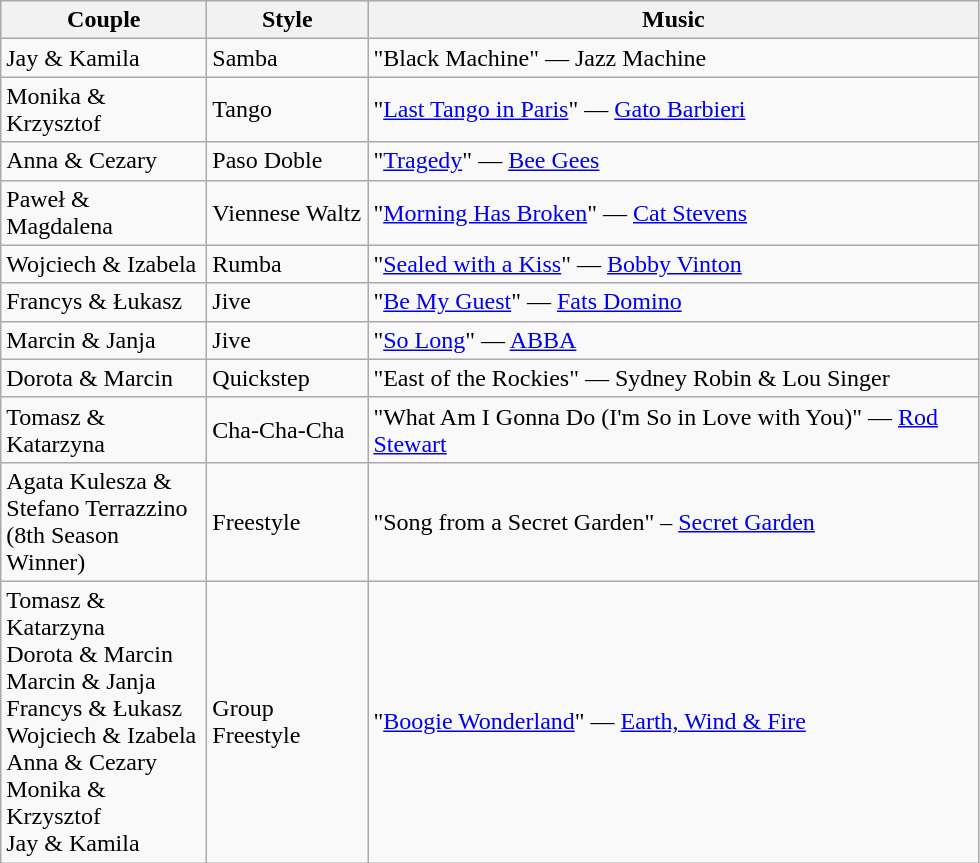<table class="wikitable">
<tr>
<th width="130">Couple</th>
<th width="100">Style</th>
<th width="400">Music</th>
</tr>
<tr>
<td>Jay & Kamila</td>
<td>Samba</td>
<td>"Black Machine" — Jazz Machine</td>
</tr>
<tr>
<td>Monika & Krzysztof</td>
<td>Tango</td>
<td>"<a href='#'>Last Tango in Paris</a>" — <a href='#'>Gato Barbieri</a></td>
</tr>
<tr>
<td>Anna & Cezary</td>
<td>Paso Doble</td>
<td>"<a href='#'>Tragedy</a>" — <a href='#'>Bee Gees</a></td>
</tr>
<tr>
<td>Paweł & Magdalena</td>
<td>Viennese Waltz</td>
<td>"<a href='#'>Morning Has Broken</a>" — <a href='#'>Cat Stevens</a></td>
</tr>
<tr>
<td>Wojciech & Izabela</td>
<td>Rumba</td>
<td>"<a href='#'>Sealed with a Kiss</a>" — <a href='#'>Bobby Vinton</a></td>
</tr>
<tr>
<td>Francys & Łukasz</td>
<td>Jive</td>
<td>"<a href='#'>Be My Guest</a>" — <a href='#'>Fats Domino</a></td>
</tr>
<tr>
<td>Marcin & Janja</td>
<td>Jive</td>
<td>"<a href='#'>So Long</a>" — <a href='#'>ABBA</a></td>
</tr>
<tr>
<td>Dorota & Marcin</td>
<td>Quickstep</td>
<td>"East of the Rockies" — Sydney Robin & Lou Singer</td>
</tr>
<tr>
<td>Tomasz & Katarzyna</td>
<td>Cha-Cha-Cha</td>
<td>"What Am I Gonna Do (I'm So in Love with You)" — <a href='#'>Rod Stewart</a></td>
</tr>
<tr>
<td>Agata Kulesza & Stefano Terrazzino (8th Season Winner)</td>
<td>Freestyle</td>
<td>"Song from a Secret Garden" – <a href='#'>Secret Garden</a></td>
</tr>
<tr>
<td>Tomasz & Katarzyna <br> Dorota & Marcin <br> Marcin & Janja <br> Francys & Łukasz <br> Wojciech & Izabela <br> Anna & Cezary <br> Monika & Krzysztof <br> Jay & Kamila</td>
<td>Group Freestyle</td>
<td>"<a href='#'>Boogie Wonderland</a>" — <a href='#'>Earth, Wind & Fire</a></td>
</tr>
</table>
